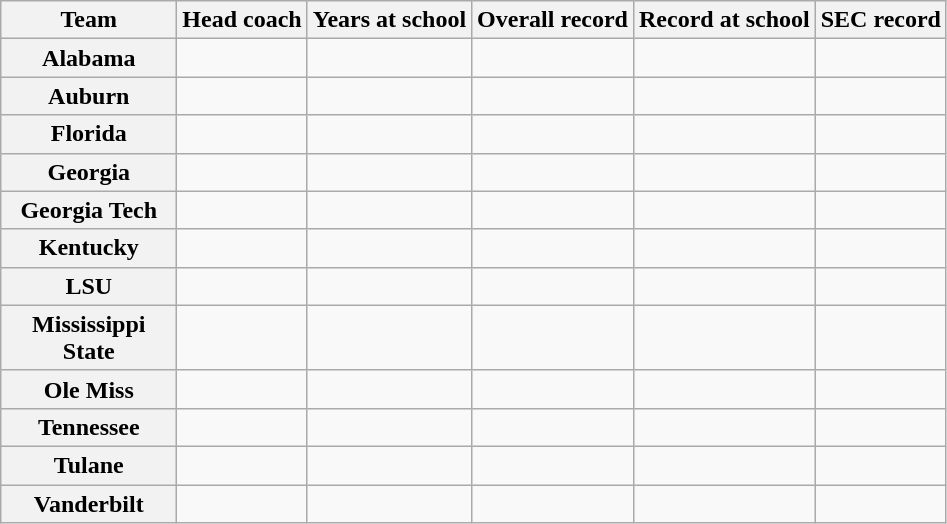<table class="wikitable sortable" style="text-align: center;">
<tr>
<th width="110">Team</th>
<th>Head coach</th>
<th>Years at school</th>
<th>Overall record</th>
<th>Record at school</th>
<th>SEC record</th>
</tr>
<tr>
<th><strong>Alabama</strong></th>
<td></td>
<td></td>
<td data-sort-value=></td>
<td data-sort-value=></td>
<td data-sort-value=></td>
</tr>
<tr>
<th><strong>Auburn</strong></th>
<td></td>
<td></td>
<td data-sort-value=></td>
<td data-sort-value=></td>
<td data-sort-value=></td>
</tr>
<tr>
<th><strong>Florida</strong></th>
<td></td>
<td></td>
<td data-sort-value=></td>
<td data-sort-value=></td>
<td data-sort-value=></td>
</tr>
<tr>
<th><strong>Georgia</strong></th>
<td></td>
<td></td>
<td data-sort-value=></td>
<td data-sort-value=></td>
<td data-sort-value=></td>
</tr>
<tr>
<th><strong>Georgia Tech</strong></th>
<td></td>
<td></td>
<td data-sort-value=></td>
<td data-sort-value=></td>
<td data-sort-value=></td>
</tr>
<tr>
<th><strong>Kentucky</strong></th>
<td></td>
<td></td>
<td data-sort-value=></td>
<td data-sort-value=></td>
<td data-sort-value=></td>
</tr>
<tr>
<th><strong>LSU</strong></th>
<td></td>
<td></td>
<td data-sort-value=></td>
<td data-sort-value=></td>
<td data-sort-value=></td>
</tr>
<tr>
<th><strong>Mississippi State</strong></th>
<td></td>
<td></td>
<td data-sort-value=></td>
<td data-sort-value=></td>
<td data-sort-value=></td>
</tr>
<tr>
<th><strong>Ole Miss</strong></th>
<td></td>
<td></td>
<td data-sort-value=></td>
<td data-sort-value=></td>
<td data-sort-value=></td>
</tr>
<tr>
<th><strong>Tennessee</strong></th>
<td></td>
<td></td>
<td data-sort-value=></td>
<td data-sort-value=></td>
<td data-sort-value=></td>
</tr>
<tr>
<th><strong>Tulane</strong></th>
<td></td>
<td></td>
<td data-sort-value=></td>
<td data-sort-value=></td>
<td data-sort-value=></td>
</tr>
<tr>
<th><strong>Vanderbilt</strong></th>
<td></td>
<td></td>
<td data-sort-value=></td>
<td data-sort-value=></td>
<td data-sort-value=></td>
</tr>
</table>
